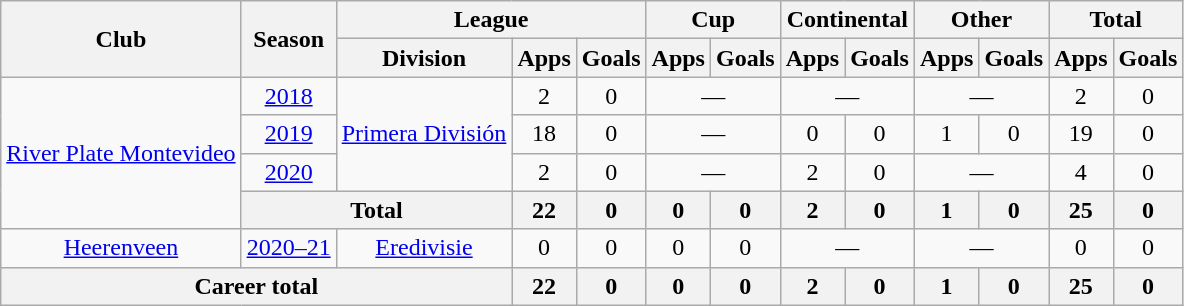<table class="wikitable" Style="text-align: center">
<tr>
<th rowspan="2">Club</th>
<th rowspan="2">Season</th>
<th colspan="3">League</th>
<th colspan="2">Cup</th>
<th colspan="2">Continental</th>
<th colspan="2">Other</th>
<th colspan="2">Total</th>
</tr>
<tr>
<th>Division</th>
<th>Apps</th>
<th>Goals</th>
<th>Apps</th>
<th>Goals</th>
<th>Apps</th>
<th>Goals</th>
<th>Apps</th>
<th>Goals</th>
<th>Apps</th>
<th>Goals</th>
</tr>
<tr>
<td rowspan="4"><a href='#'>River Plate Montevideo</a></td>
<td><a href='#'>2018</a></td>
<td rowspan="3"><a href='#'>Primera División</a></td>
<td>2</td>
<td>0</td>
<td colspan="2">—</td>
<td colspan="2">—</td>
<td colspan="2">—</td>
<td>2</td>
<td>0</td>
</tr>
<tr>
<td><a href='#'>2019</a></td>
<td>18</td>
<td>0</td>
<td colspan="2">—</td>
<td>0</td>
<td>0</td>
<td>1</td>
<td>0</td>
<td>19</td>
<td>0</td>
</tr>
<tr>
<td><a href='#'>2020</a></td>
<td>2</td>
<td>0</td>
<td colspan="2">—</td>
<td>2</td>
<td>0</td>
<td colspan="2">—</td>
<td>4</td>
<td>0</td>
</tr>
<tr>
<th colspan="2">Total</th>
<th>22</th>
<th>0</th>
<th>0</th>
<th>0</th>
<th>2</th>
<th>0</th>
<th>1</th>
<th>0</th>
<th>25</th>
<th>0</th>
</tr>
<tr>
<td rowspan="1"><a href='#'>Heerenveen</a></td>
<td><a href='#'>2020–21</a></td>
<td rowspan="1"><a href='#'>Eredivisie</a></td>
<td>0</td>
<td>0</td>
<td>0</td>
<td>0</td>
<td colspan="2">—</td>
<td colspan="2">—</td>
<td>0</td>
<td>0</td>
</tr>
<tr>
<th colspan="3">Career total</th>
<th>22</th>
<th>0</th>
<th>0</th>
<th>0</th>
<th>2</th>
<th>0</th>
<th>1</th>
<th>0</th>
<th>25</th>
<th>0</th>
</tr>
</table>
